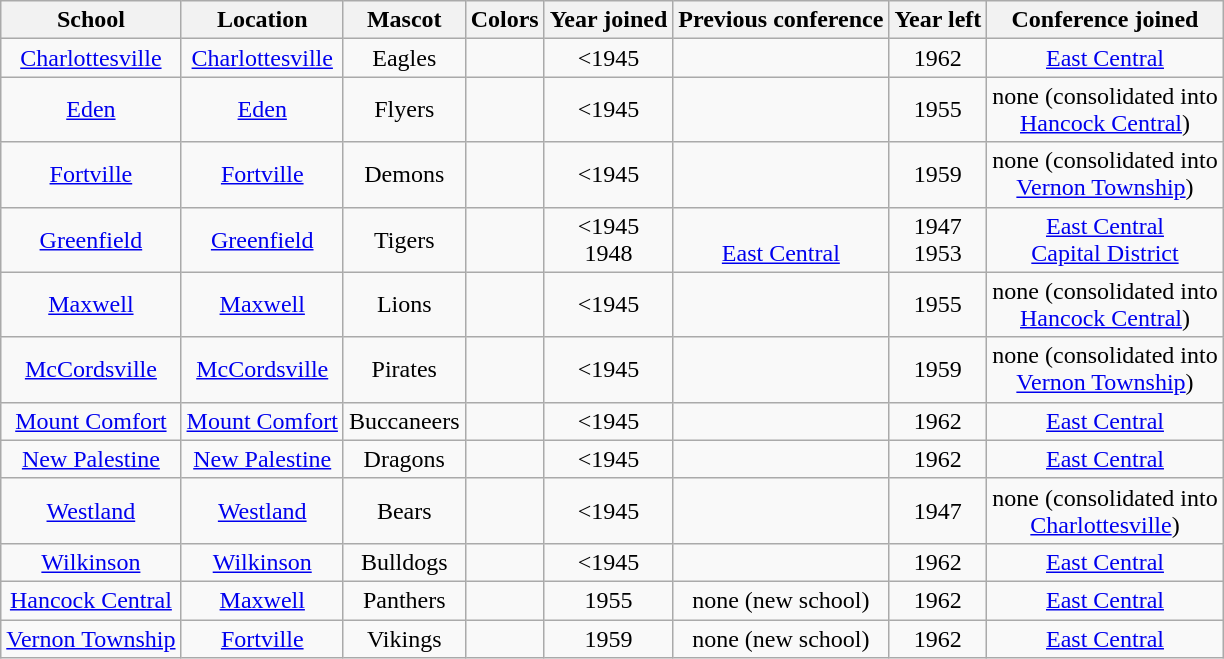<table class="wikitable" style="text-align:center;">
<tr>
<th>School</th>
<th>Location</th>
<th>Mascot</th>
<th>Colors</th>
<th>Year joined</th>
<th>Previous conference</th>
<th>Year left</th>
<th>Conference joined</th>
</tr>
<tr>
<td><a href='#'>Charlottesville</a></td>
<td><a href='#'>Charlottesville</a></td>
<td>Eagles</td>
<td> </td>
<td><1945</td>
<td></td>
<td>1962</td>
<td><a href='#'>East Central</a></td>
</tr>
<tr>
<td><a href='#'>Eden</a></td>
<td><a href='#'>Eden</a></td>
<td>Flyers</td>
<td> </td>
<td><1945</td>
<td></td>
<td>1955</td>
<td>none (consolidated into<br><a href='#'>Hancock Central</a>)</td>
</tr>
<tr>
<td><a href='#'>Fortville</a></td>
<td><a href='#'>Fortville</a></td>
<td>Demons</td>
<td> </td>
<td><1945</td>
<td></td>
<td>1959</td>
<td>none (consolidated into<br><a href='#'>Vernon Township</a>)</td>
</tr>
<tr>
<td><a href='#'>Greenfield</a></td>
<td><a href='#'>Greenfield</a></td>
<td>Tigers</td>
<td> </td>
<td><1945<br>1948</td>
<td><br><a href='#'>East Central</a></td>
<td>1947<br>1953</td>
<td><a href='#'>East Central</a><br><a href='#'>Capital District</a></td>
</tr>
<tr>
<td><a href='#'>Maxwell</a></td>
<td><a href='#'>Maxwell</a></td>
<td>Lions</td>
<td> </td>
<td><1945</td>
<td></td>
<td>1955</td>
<td>none (consolidated into<br><a href='#'>Hancock Central</a>)</td>
</tr>
<tr>
<td><a href='#'>McCordsville</a></td>
<td><a href='#'>McCordsville</a></td>
<td>Pirates</td>
<td> </td>
<td><1945</td>
<td></td>
<td>1959</td>
<td>none (consolidated into<br><a href='#'>Vernon Township</a>)</td>
</tr>
<tr>
<td><a href='#'>Mount Comfort</a></td>
<td><a href='#'>Mount Comfort</a></td>
<td>Buccaneers</td>
<td> </td>
<td><1945</td>
<td></td>
<td>1962</td>
<td><a href='#'>East Central</a></td>
</tr>
<tr>
<td><a href='#'>New Palestine</a></td>
<td><a href='#'>New Palestine</a></td>
<td>Dragons</td>
<td> </td>
<td><1945</td>
<td></td>
<td>1962</td>
<td><a href='#'>East Central</a></td>
</tr>
<tr>
<td><a href='#'>Westland</a></td>
<td><a href='#'>Westland</a></td>
<td>Bears</td>
<td> </td>
<td><1945</td>
<td></td>
<td>1947</td>
<td>none (consolidated into<br><a href='#'>Charlottesville</a>)</td>
</tr>
<tr>
<td><a href='#'>Wilkinson</a></td>
<td><a href='#'>Wilkinson</a></td>
<td>Bulldogs</td>
<td> </td>
<td><1945</td>
<td></td>
<td>1962</td>
<td><a href='#'>East Central</a></td>
</tr>
<tr>
<td><a href='#'>Hancock Central</a></td>
<td><a href='#'>Maxwell</a></td>
<td>Panthers</td>
<td> </td>
<td>1955</td>
<td>none (new school)</td>
<td>1962</td>
<td><a href='#'>East Central</a></td>
</tr>
<tr>
<td><a href='#'>Vernon Township</a></td>
<td><a href='#'>Fortville</a></td>
<td>Vikings</td>
<td> </td>
<td>1959</td>
<td>none (new school)</td>
<td>1962</td>
<td><a href='#'>East Central</a></td>
</tr>
</table>
